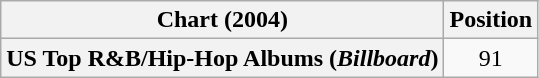<table class="wikitable plainrowheaders" style="text-align:center">
<tr>
<th>Chart (2004)</th>
<th>Position</th>
</tr>
<tr>
<th scope="row">US Top R&B/Hip-Hop Albums (<em>Billboard</em>)</th>
<td style="text-align:center;">91</td>
</tr>
</table>
